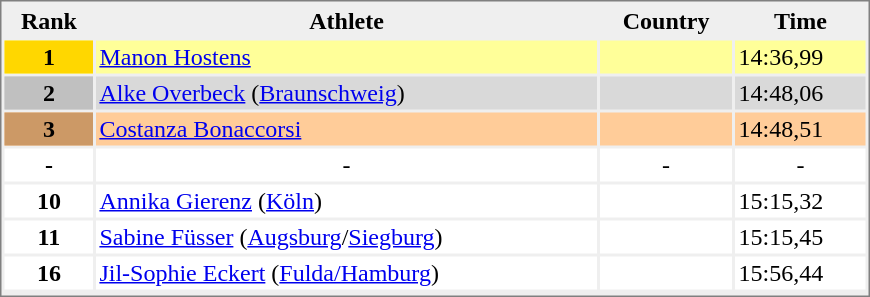<table style="border-style:solid; border-width:1px; border-color:#808080; background-color:#EFEFEF;" cellspacing="2" cellpadding="2" width="580">
<tr>
<th>Rank</th>
<th>Athlete</th>
<th>Country</th>
<th>Time</th>
</tr>
<tr align="center" bgcolor="#FFFF99" valign="top">
<th style="background:#ffd700;">1</th>
<td align="left"><a href='#'>Manon Hostens</a></td>
<td align="left"></td>
<td align="left">14:36,99</td>
</tr>
<tr align="center" bgcolor="#D9D9D9" valign="top">
<th style="background:#c0c0c0;">2</th>
<td align="left"><a href='#'>Alke Overbeck</a> (<a href='#'>Braunschweig</a>)</td>
<td align="left"></td>
<td align="left">14:48,06</td>
</tr>
<tr align="center" bgcolor="#FFCC99" valign="top">
<th style="background:#cc9966;">3</th>
<td align="left"><a href='#'>Costanza Bonaccorsi</a></td>
<td align="left"></td>
<td align="left">14:48,51</td>
</tr>
<tr align="center" bgcolor="#FFFFFF" valign="top">
<th>-</th>
<td>-</td>
<td>-</td>
<td>-</td>
</tr>
<tr align="center" bgcolor="#FFFFFF" valign="top">
<th>10</th>
<td align="left"><a href='#'>Annika Gierenz</a> (<a href='#'>Köln</a>)</td>
<td align="left"></td>
<td align="left">15:15,32</td>
</tr>
<tr align="center" bgcolor="#FFFFFF" valign="top">
<th>11</th>
<td align="left"><a href='#'>Sabine Füsser</a> (<a href='#'>Augsburg</a>/<a href='#'>Siegburg</a>)</td>
<td align="left"></td>
<td align="left">15:15,45</td>
</tr>
<tr align="center" bgcolor="#FFFFFF" valign="top">
<th>16</th>
<td align="left"><a href='#'>Jil-Sophie Eckert</a> (<a href='#'>Fulda/Hamburg</a>)</td>
<td align="left"></td>
<td align="left">15:56,44</td>
</tr>
<tr align="center" bgcolor="#FFFFFF" valign="top">
</tr>
</table>
